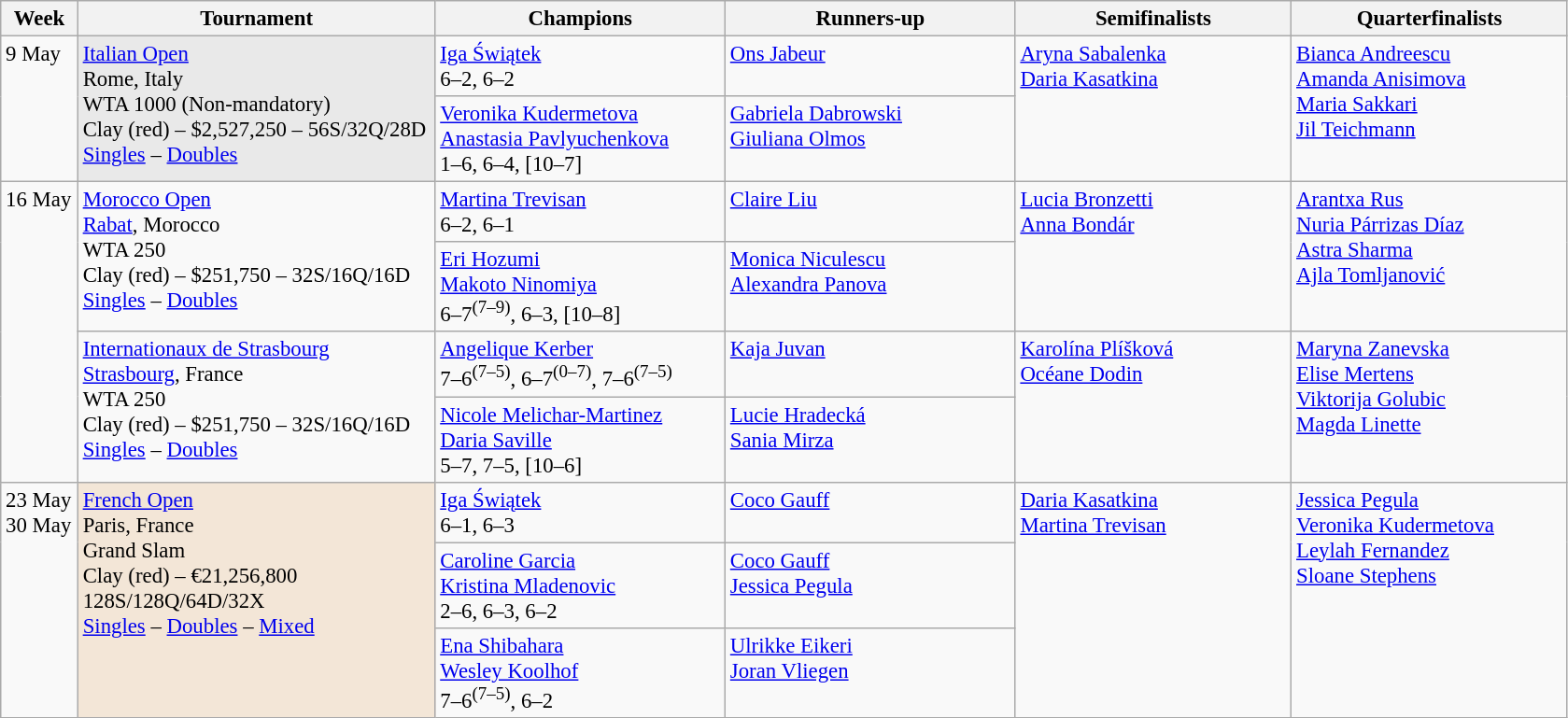<table class=wikitable style=font-size:95%>
<tr>
<th style="width:48px;">Week</th>
<th style="width:248px;">Tournament</th>
<th style="width:200px;">Champions</th>
<th style="width:200px;">Runners-up</th>
<th style="width:190px;">Semifinalists</th>
<th style="width:190px;">Quarterfinalists</th>
</tr>
<tr style="vertical-align:top">
<td rowspan=2>9 May</td>
<td style="background:#E9E9E9;" rowspan=2><a href='#'>Italian Open</a><br>Rome, Italy <br> WTA 1000 (Non-mandatory) <br> Clay (red) – $2,527,250 – 56S/32Q/28D<br><a href='#'>Singles</a> – <a href='#'>Doubles</a></td>
<td> <a href='#'>Iga Świątek</a> <br> 6–2, 6–2</td>
<td> <a href='#'>Ons Jabeur</a></td>
<td rowspan=2> <a href='#'>Aryna Sabalenka</a> <br>  <a href='#'>Daria Kasatkina</a></td>
<td rowspan=2> <a href='#'>Bianca Andreescu</a> <br> <a href='#'>Amanda Anisimova</a> <br> <a href='#'>Maria Sakkari</a> <br>  <a href='#'>Jil Teichmann</a></td>
</tr>
<tr style="vertical-align:top">
<td> <a href='#'>Veronika Kudermetova</a> <br>  <a href='#'>Anastasia Pavlyuchenkova</a> <br> 1–6, 6–4, [10–7]</td>
<td> <a href='#'>Gabriela Dabrowski</a> <br>  <a href='#'>Giuliana Olmos</a></td>
</tr>
<tr style="vertical-align:top">
<td rowspan=4>16 May</td>
<td rowspan=2><a href='#'>Morocco Open</a> <br> <a href='#'>Rabat</a>, Morocco <br> WTA 250 <br>Clay (red) – $251,750 – 32S/16Q/16D<br><a href='#'>Singles</a> – <a href='#'>Doubles</a></td>
<td> <a href='#'>Martina Trevisan</a> <br> 6–2, 6–1</td>
<td> <a href='#'>Claire Liu</a></td>
<td rowspan=2> <a href='#'>Lucia Bronzetti</a> <br>  <a href='#'>Anna Bondár</a></td>
<td rowspan=2> <a href='#'>Arantxa Rus</a> <br> <a href='#'>Nuria Párrizas Díaz</a> <br> <a href='#'>Astra Sharma</a> <br>  <a href='#'>Ajla Tomljanović</a></td>
</tr>
<tr style="vertical-align:top">
<td> <a href='#'>Eri Hozumi</a> <br>  <a href='#'>Makoto Ninomiya</a> <br> 6–7<sup>(7–9)</sup>, 6–3, [10–8]</td>
<td> <a href='#'>Monica Niculescu</a> <br>  <a href='#'>Alexandra Panova</a></td>
</tr>
<tr style="vertical-align:top">
<td rowspan=2><a href='#'>Internationaux de Strasbourg</a><br><a href='#'>Strasbourg</a>, France <br> WTA 250 <br>Clay (red) – $251,750 – 32S/16Q/16D<br><a href='#'>Singles</a> – <a href='#'>Doubles</a></td>
<td> <a href='#'>Angelique Kerber</a> <br> 7–6<sup>(7–5)</sup>, 6–7<sup>(0–7)</sup>, 7–6<sup>(7–5)</sup></td>
<td> <a href='#'>Kaja Juvan</a></td>
<td rowspan=2> <a href='#'>Karolína Plíšková</a> <br>  <a href='#'>Océane Dodin</a></td>
<td rowspan=2> <a href='#'>Maryna Zanevska</a> <br> <a href='#'>Elise Mertens</a> <br> <a href='#'>Viktorija Golubic</a> <br>  <a href='#'>Magda Linette</a></td>
</tr>
<tr style="vertical-align:top">
<td> <a href='#'>Nicole Melichar-Martinez</a> <br>  <a href='#'>Daria Saville</a> <br> 5–7, 7–5, [10–6]</td>
<td> <a href='#'>Lucie Hradecká</a> <br>  <a href='#'>Sania Mirza</a></td>
</tr>
<tr style="vertical-align:top">
<td rowspan=3>23 May <br> 30 May</td>
<td style="background:#f3e6d7;" rowspan=3><a href='#'>French Open</a><br>Paris, France <br> Grand Slam <br> Clay (red) – €21,256,800 <br> 128S/128Q/64D/32X<br><a href='#'>Singles</a> – <a href='#'>Doubles</a> – <a href='#'>Mixed</a></td>
<td> <a href='#'>Iga Świątek</a> <br> 6–1, 6–3</td>
<td> <a href='#'>Coco Gauff</a></td>
<td rowspan=3> <a href='#'>Daria Kasatkina</a> <br>  <a href='#'>Martina Trevisan</a></td>
<td rowspan=3> <a href='#'>Jessica Pegula</a> <br> <a href='#'>Veronika Kudermetova</a> <br> <a href='#'>Leylah Fernandez</a> <br>  <a href='#'>Sloane Stephens</a></td>
</tr>
<tr style="vertical-align:top">
<td> <a href='#'>Caroline Garcia</a> <br>  <a href='#'>Kristina Mladenovic</a> <br> 2–6, 6–3, 6–2</td>
<td> <a href='#'>Coco Gauff</a> <br>  <a href='#'>Jessica Pegula</a></td>
</tr>
<tr style="vertical-align:top">
<td> <a href='#'>Ena Shibahara</a> <br>  <a href='#'>Wesley Koolhof</a> <br> 7–6<sup>(7–5)</sup>, 6–2</td>
<td> <a href='#'>Ulrikke Eikeri</a> <br>  <a href='#'>Joran Vliegen</a></td>
</tr>
</table>
